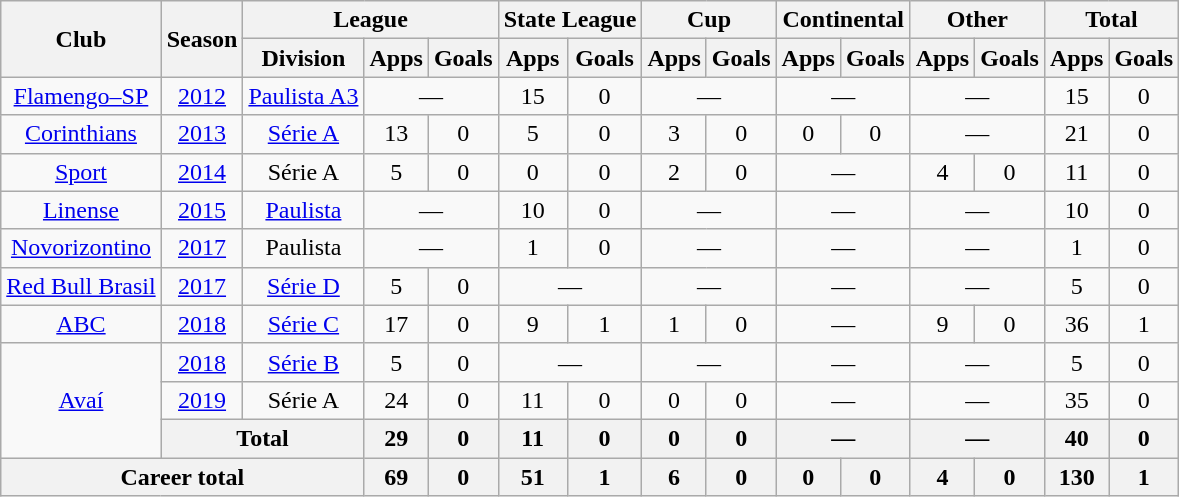<table class="wikitable" style="text-align: center;">
<tr>
<th rowspan="2">Club</th>
<th rowspan="2">Season</th>
<th colspan="3">League</th>
<th colspan="2">State League</th>
<th colspan="2">Cup</th>
<th colspan="2">Continental</th>
<th colspan="2">Other</th>
<th colspan="2">Total</th>
</tr>
<tr>
<th>Division</th>
<th>Apps</th>
<th>Goals</th>
<th>Apps</th>
<th>Goals</th>
<th>Apps</th>
<th>Goals</th>
<th>Apps</th>
<th>Goals</th>
<th>Apps</th>
<th>Goals</th>
<th>Apps</th>
<th>Goals</th>
</tr>
<tr>
<td valign="center"><a href='#'>Flamengo–SP</a></td>
<td><a href='#'>2012</a></td>
<td><a href='#'>Paulista A3</a></td>
<td colspan="2">—</td>
<td>15</td>
<td>0</td>
<td colspan="2">—</td>
<td colspan="2">—</td>
<td colspan="2">—</td>
<td>15</td>
<td>0</td>
</tr>
<tr>
<td valign="center"><a href='#'>Corinthians</a></td>
<td><a href='#'>2013</a></td>
<td><a href='#'>Série A</a></td>
<td>13</td>
<td>0</td>
<td>5</td>
<td>0</td>
<td>3</td>
<td>0</td>
<td>0</td>
<td>0</td>
<td colspan="2">—</td>
<td>21</td>
<td>0</td>
</tr>
<tr>
<td valign="center"><a href='#'>Sport</a></td>
<td><a href='#'>2014</a></td>
<td>Série A</td>
<td>5</td>
<td>0</td>
<td>0</td>
<td>0</td>
<td>2</td>
<td>0</td>
<td colspan="2">—</td>
<td>4</td>
<td>0</td>
<td>11</td>
<td>0</td>
</tr>
<tr>
<td valign="center"><a href='#'>Linense</a></td>
<td><a href='#'>2015</a></td>
<td><a href='#'>Paulista</a></td>
<td colspan="2">—</td>
<td>10</td>
<td>0</td>
<td colspan="2">—</td>
<td colspan="2">—</td>
<td colspan="2">—</td>
<td>10</td>
<td>0</td>
</tr>
<tr>
<td valign="center"><a href='#'>Novorizontino</a></td>
<td><a href='#'>2017</a></td>
<td>Paulista</td>
<td colspan="2">—</td>
<td>1</td>
<td>0</td>
<td colspan="2">—</td>
<td colspan="2">—</td>
<td colspan="2">—</td>
<td>1</td>
<td>0</td>
</tr>
<tr>
<td valign="center"><a href='#'>Red Bull Brasil</a></td>
<td><a href='#'>2017</a></td>
<td><a href='#'>Série D</a></td>
<td>5</td>
<td>0</td>
<td colspan="2">—</td>
<td colspan="2">—</td>
<td colspan="2">—</td>
<td colspan="2">—</td>
<td>5</td>
<td>0</td>
</tr>
<tr>
<td valign="center"><a href='#'>ABC</a></td>
<td><a href='#'>2018</a></td>
<td><a href='#'>Série C</a></td>
<td>17</td>
<td>0</td>
<td>9</td>
<td>1</td>
<td>1</td>
<td>0</td>
<td colspan="2">—</td>
<td>9</td>
<td>0</td>
<td>36</td>
<td>1</td>
</tr>
<tr>
<td rowspan="3" valign="center"><a href='#'>Avaí</a></td>
<td><a href='#'>2018</a></td>
<td><a href='#'>Série B</a></td>
<td>5</td>
<td>0</td>
<td colspan="2">—</td>
<td colspan="2">—</td>
<td colspan="2">—</td>
<td colspan="2">—</td>
<td>5</td>
<td>0</td>
</tr>
<tr>
<td><a href='#'>2019</a></td>
<td>Série A</td>
<td>24</td>
<td>0</td>
<td>11</td>
<td>0</td>
<td>0</td>
<td>0</td>
<td colspan="2">—</td>
<td colspan="2">—</td>
<td>35</td>
<td>0</td>
</tr>
<tr>
<th colspan="2">Total</th>
<th>29</th>
<th>0</th>
<th>11</th>
<th>0</th>
<th>0</th>
<th>0</th>
<th colspan="2">—</th>
<th colspan="2">—</th>
<th>40</th>
<th>0</th>
</tr>
<tr>
<th colspan="3"><strong>Career total</strong></th>
<th>69</th>
<th>0</th>
<th>51</th>
<th>1</th>
<th>6</th>
<th>0</th>
<th>0</th>
<th>0</th>
<th>4</th>
<th>0</th>
<th>130</th>
<th>1</th>
</tr>
</table>
